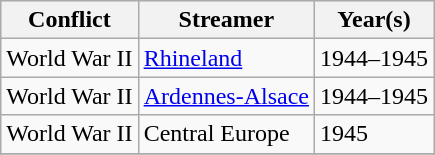<table class="wikitable" align="left">
<tr bgcolor="#efefef">
<th>Conflict</th>
<th>Streamer</th>
<th>Year(s)</th>
</tr>
<tr>
<td>World War II</td>
<td><a href='#'>Rhineland</a></td>
<td>1944–1945</td>
</tr>
<tr>
<td>World War II</td>
<td><a href='#'>Ardennes-Alsace</a></td>
<td>1944–1945</td>
</tr>
<tr>
<td>World War II</td>
<td>Central Europe</td>
<td>1945</td>
</tr>
<tr>
</tr>
</table>
